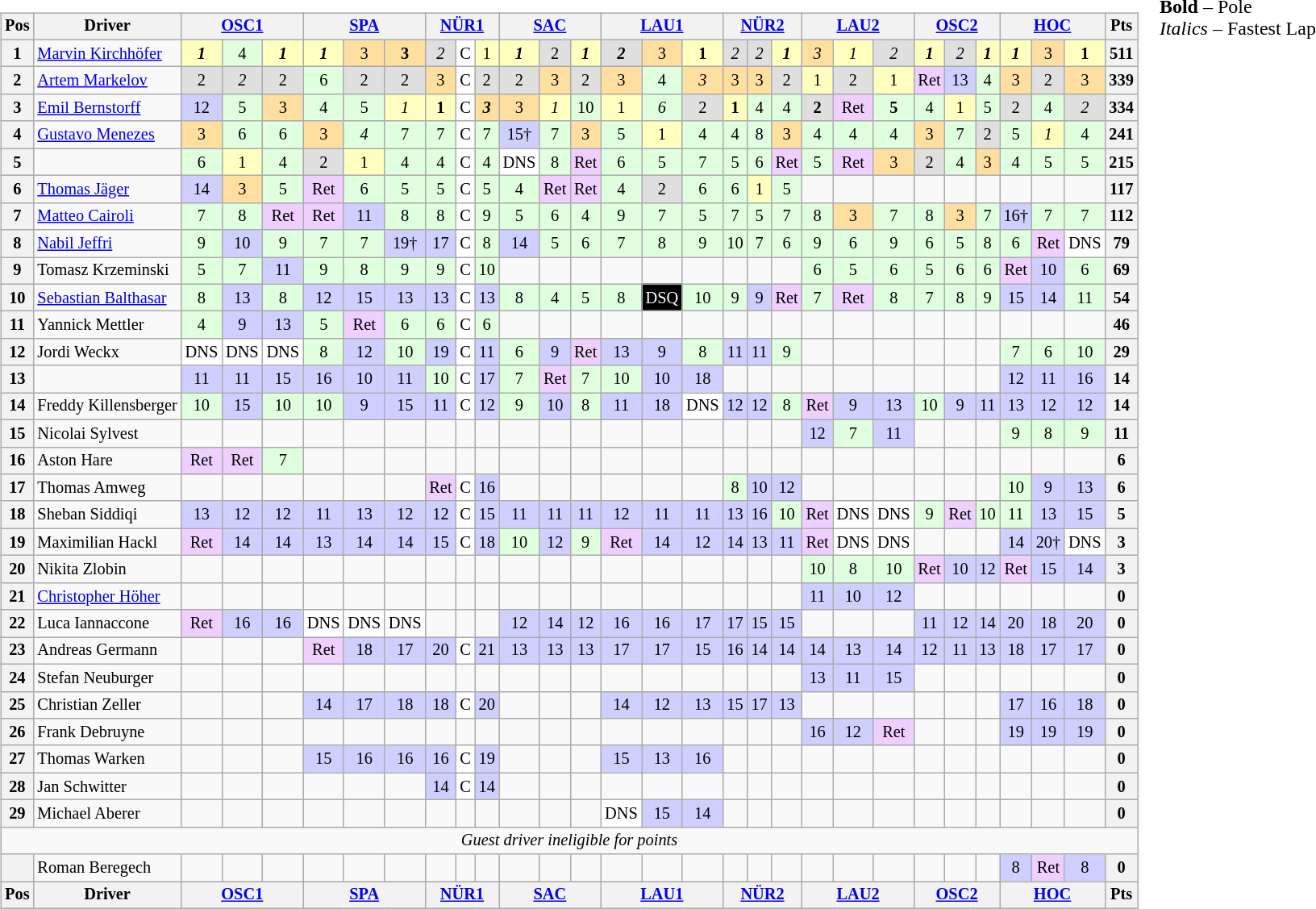<table>
<tr>
<td valign="top"><br><table align=left| class="wikitable" style="font-size: 85%; text-align: center">
<tr valign="top">
<th valign=middle>Pos</th>
<th valign=middle>Driver</th>
<th colspan=3><a href='#'>OSC1</a></th>
<th colspan=3><a href='#'>SPA</a></th>
<th colspan=3><a href='#'>NÜR1</a></th>
<th colspan=3><a href='#'>SAC</a></th>
<th colspan=3><a href='#'>LAU1</a></th>
<th colspan=3><a href='#'>NÜR2</a></th>
<th colspan=3><a href='#'>LAU2</a></th>
<th colspan=3><a href='#'>OSC2</a></th>
<th colspan=3><a href='#'>HOC</a></th>
<th valign="middle">Pts</th>
</tr>
<tr>
<th>1</th>
<td align=left> <a href='#'>Marvin Kirchhöfer</a></td>
<td style="background:#FFFFBF;"><strong><em>1</em></strong></td>
<td style="background:#DFFFDF;">4</td>
<td style="background:#FFFFBF;"><strong><em>1</em></strong></td>
<td style="background:#FFFFBF;"><strong><em>1</em></strong></td>
<td style="background:#FFDF9F;">3</td>
<td style="background:#FFDF9F;"><strong>3</strong></td>
<td style="background:#DFDFDF;"><em>2</em></td>
<td style="background:#FFFFFF;">C</td>
<td style="background:#FFFFBF;">1</td>
<td style="background:#FFFFBF;"><strong><em>1</em></strong></td>
<td style="background:#DFDFDF;">2</td>
<td style="background:#FFFFBF;"><strong><em>1</em></strong></td>
<td style="background:#DFDFDF;"><strong><em>2</em></strong></td>
<td style="background:#FFDF9F;">3</td>
<td style="background:#FFFFBF;"><strong>1</strong></td>
<td style="background:#DFDFDF;"><em>2</em></td>
<td style="background:#DFDFDF;"><em>2</em></td>
<td style="background:#FFFFBF;"><strong><em>1</em></strong></td>
<td style="background:#FFDF9F;"><em>3</em></td>
<td style="background:#FFFFBF;"><em>1</em></td>
<td style="background:#DFDFDF;"><em>2</em></td>
<td style="background:#FFFFBF;"><strong><em>1</em></strong></td>
<td style="background:#DFDFDF;"><em>2</em></td>
<td style="background:#FFFFBF;"><strong><em>1</em></strong></td>
<td style="background:#FFFFBF;"><strong><em>1</em></strong></td>
<td style="background:#FFDF9F;">3</td>
<td style="background:#FFFFBF;"><strong>1</strong></td>
<th>511</th>
</tr>
<tr>
<th>2</th>
<td align=left> <a href='#'>Artem Markelov</a></td>
<td style="background:#DFDFDF;">2</td>
<td style="background:#DFDFDF;"><em>2</em></td>
<td style="background:#DFDFDF;">2</td>
<td style="background:#DFFFDF;">6</td>
<td style="background:#DFDFDF;">2</td>
<td style="background:#DFDFDF;">2</td>
<td style="background:#FFDF9F;">3</td>
<td style="background:#FFFFFF;">C</td>
<td style="background:#DFDFDF;">2</td>
<td style="background:#DFDFDF;">2</td>
<td style="background:#FFDF9F;">3</td>
<td style="background:#DFDFDF;">2</td>
<td style="background:#FFDF9F;">3</td>
<td style="background:#DFFFDF;">4</td>
<td style="background:#FFDF9F;"><em>3</em></td>
<td style="background:#FFDF9F;">3</td>
<td style="background:#FFDF9F;">3</td>
<td style="background:#DFDFDF;">2</td>
<td style="background:#FFFFBF;">1</td>
<td style="background:#DFDFDF;">2</td>
<td style="background:#FFFFBF;">1</td>
<td style="background:#EFCFFF;">Ret</td>
<td style="background:#CFCFFF;">13</td>
<td style="background:#DFFFDF;">4</td>
<td style="background:#FFDF9F;">3</td>
<td style="background:#DFDFDF;">2</td>
<td style="background:#FFDF9F;">3</td>
<th>339</th>
</tr>
<tr>
<th>3</th>
<td align=left> <a href='#'>Emil Bernstorff</a></td>
<td style="background:#CFCFFF;">12</td>
<td style="background:#DFFFDF;">5</td>
<td style="background:#FFDF9F;">3</td>
<td style="background:#DFFFDF;">4</td>
<td style="background:#DFFFDF;">5</td>
<td style="background:#FFFFBF;"><em>1</em></td>
<td style="background:#FFFFBF;"><strong>1</strong></td>
<td style="background:#FFFFFF;">C</td>
<td style="background:#FFDF9F;"><strong><em>3</em></strong></td>
<td style="background:#FFDF9F;">3</td>
<td style="background:#FFFFBF;"><em>1</em></td>
<td style="background:#DFFFDF;">10</td>
<td style="background:#FFFFBF;">1</td>
<td style="background:#DFFFDF;"><em>6</em></td>
<td style="background:#DFDFDF;">2</td>
<td style="background:#FFFFBF;"><strong>1</strong></td>
<td style="background:#DFFFDF;">4</td>
<td style="background:#DFFFDF;">4</td>
<td style="background:#DFDFDF;"><strong>2</strong></td>
<td style="background:#EFCFFF;">Ret</td>
<td style="background:#DFFFDF;"><strong>5</strong></td>
<td style="background:#DFFFDF;">4</td>
<td style="background:#FFFFBF;">1</td>
<td style="background:#DFFFDF;">5</td>
<td style="background:#DFDFDF;">2</td>
<td style="background:#DFFFDF;">4</td>
<td style="background:#DFDFDF;"><em>2</em></td>
<th>334</th>
</tr>
<tr>
<th>4</th>
<td align=left> <a href='#'>Gustavo Menezes</a></td>
<td style="background:#FFDF9F;">3</td>
<td style="background:#DFFFDF;">6</td>
<td style="background:#DFFFDF;">6</td>
<td style="background:#FFDF9F;">3</td>
<td style="background:#DFFFDF;"><em>4</em></td>
<td style="background:#DFFFDF;">7</td>
<td style="background:#DFFFDF;">7</td>
<td style="background:#FFFFFF;">C</td>
<td style="background:#DFFFDF;">7</td>
<td style="background:#CFCFFF;">15†</td>
<td style="background:#DFFFDF;">7</td>
<td style="background:#FFDF9F;">3</td>
<td style="background:#DFFFDF;">5</td>
<td style="background:#FFFFBF;">1</td>
<td style="background:#DFFFDF;">4</td>
<td style="background:#DFFFDF;">4</td>
<td style="background:#DFFFDF;">8</td>
<td style="background:#FFDF9F;">3</td>
<td style="background:#DFFFDF;">4</td>
<td style="background:#DFFFDF;">4</td>
<td style="background:#DFFFDF;">4</td>
<td style="background:#FFDF9F;">3</td>
<td style="background:#DFFFDF;">7</td>
<td style="background:#DFDFDF;">2</td>
<td style="background:#DFFFDF;">5</td>
<td style="background:#FFFFBF;"><em>1</em></td>
<td style="background:#DFFFDF;">4</td>
<th>241</th>
</tr>
<tr>
<th>5</th>
<td align=left></td>
<td style="background:#DFFFDF;">6</td>
<td style="background:#FFFFBF;">1</td>
<td style="background:#DFFFDF;">4</td>
<td style="background:#DFDFDF;">2</td>
<td style="background:#FFFFBF;">1</td>
<td style="background:#DFFFDF;">4</td>
<td style="background:#DFFFDF;">4</td>
<td style="background:#FFFFFF;">C</td>
<td style="background:#DFFFDF;">4</td>
<td style="background:#FFFFFF;">DNS</td>
<td style="background:#DFFFDF;">8</td>
<td style="background:#EFCFFF;">Ret</td>
<td style="background:#DFFFDF;">6</td>
<td style="background:#DFFFDF;">5</td>
<td style="background:#DFFFDF;">7</td>
<td style="background:#DFFFDF;">5</td>
<td style="background:#DFFFDF;">6</td>
<td style="background:#EFCFFF;">Ret</td>
<td style="background:#DFFFDF;">5</td>
<td style="background:#EFCFFF;">Ret</td>
<td style="background:#FFDF9F;">3</td>
<td style="background:#DFDFDF;">2</td>
<td style="background:#DFFFDF;">4</td>
<td style="background:#FFDF9F;">3</td>
<td style="background:#DFFFDF;">4</td>
<td style="background:#DFFFDF;">5</td>
<td style="background:#DFFFDF;">5</td>
<th>215</th>
</tr>
<tr>
<th>6</th>
<td align=left> <a href='#'>Thomas Jäger</a></td>
<td style="background:#CFCFFF;">14</td>
<td style="background:#FFDF9F;">3</td>
<td style="background:#DFFFDF;">5</td>
<td style="background:#EFCFFF;">Ret</td>
<td style="background:#DFFFDF;">6</td>
<td style="background:#DFFFDF;">5</td>
<td style="background:#DFFFDF;">5</td>
<td style="background:#FFFFFF;">C</td>
<td style="background:#DFFFDF;">5</td>
<td style="background:#DFFFDF;">4</td>
<td style="background:#EFCFFF;">Ret</td>
<td style="background:#EFCFFF;">Ret</td>
<td style="background:#DFFFDF;">4</td>
<td style="background:#DFDFDF;">2</td>
<td style="background:#DFFFDF;">6</td>
<td style="background:#DFFFDF;">6</td>
<td style="background:#FFFFBF;">1</td>
<td style="background:#DFFFDF;">5</td>
<td></td>
<td></td>
<td></td>
<td></td>
<td></td>
<td></td>
<td></td>
<td></td>
<td></td>
<th>117</th>
</tr>
<tr>
<th>7</th>
<td align=left> <a href='#'>Matteo Cairoli</a></td>
<td style="background:#DFFFDF;">7</td>
<td style="background:#DFFFDF;">8</td>
<td style="background:#EFCFFF;">Ret</td>
<td style="background:#EFCFFF;">Ret</td>
<td style="background:#CFCFFF;">11</td>
<td style="background:#DFFFDF;">8</td>
<td style="background:#DFFFDF;">8</td>
<td style="background:#FFFFFF;">C</td>
<td style="background:#DFFFDF;">9</td>
<td style="background:#DFFFDF;">5</td>
<td style="background:#DFFFDF;">6</td>
<td style="background:#DFFFDF;">4</td>
<td style="background:#DFFFDF;">9</td>
<td style="background:#DFFFDF;">7</td>
<td style="background:#DFFFDF;">5</td>
<td style="background:#DFFFDF;">7</td>
<td style="background:#DFFFDF;">5</td>
<td style="background:#DFFFDF;">7</td>
<td style="background:#DFFFDF;">8</td>
<td style="background:#FFDF9F;">3</td>
<td style="background:#DFFFDF;">7</td>
<td style="background:#DFFFDF;">8</td>
<td style="background:#FFDF9F;">3</td>
<td style="background:#DFFFDF;">7</td>
<td style="background:#CFCFFF;">16†</td>
<td style="background:#DFFFDF;">7</td>
<td style="background:#DFFFDF;">7</td>
<th>112</th>
</tr>
<tr>
<th>8</th>
<td align=left> <a href='#'>Nabil Jeffri</a></td>
<td style="background:#DFFFDF;">9</td>
<td style="background:#CFCFFF;">10</td>
<td style="background:#DFFFDF;">9</td>
<td style="background:#DFFFDF;">7</td>
<td style="background:#DFFFDF;">7</td>
<td style="background:#CFCFFF;">19†</td>
<td style="background:#CFCFFF;">17</td>
<td style="background:#FFFFFF;">C</td>
<td style="background:#DFFFDF;">8</td>
<td style="background:#CFCFFF;">14</td>
<td style="background:#DFFFDF;">5</td>
<td style="background:#DFFFDF;">6</td>
<td style="background:#DFFFDF;">7</td>
<td style="background:#DFFFDF;">8</td>
<td style="background:#DFFFDF;">9</td>
<td style="background:#DFFFDF;">10</td>
<td style="background:#DFFFDF;">7</td>
<td style="background:#DFFFDF;">6</td>
<td style="background:#DFFFDF;">9</td>
<td style="background:#DFFFDF;">6</td>
<td style="background:#DFFFDF;">9</td>
<td style="background:#DFFFDF;">6</td>
<td style="background:#DFFFDF;">5</td>
<td style="background:#DFFFDF;">8</td>
<td style="background:#DFFFDF;">6</td>
<td style="background:#EFCFFF;">Ret</td>
<td style="background:#FFFFFF;">DNS</td>
<th>79</th>
</tr>
<tr>
<th>9</th>
<td align=left> Tomasz Krzeminski</td>
<td style="background:#DFFFDF;">5</td>
<td style="background:#DFFFDF;">7</td>
<td style="background:#CFCFFF;">11</td>
<td style="background:#DFFFDF;">9</td>
<td style="background:#DFFFDF;">8</td>
<td style="background:#DFFFDF;">9</td>
<td style="background:#DFFFDF;">9</td>
<td style="background:#FFFFFF;">C</td>
<td style="background:#DFFFDF;">10</td>
<td></td>
<td></td>
<td></td>
<td></td>
<td></td>
<td></td>
<td></td>
<td></td>
<td></td>
<td style="background:#DFFFDF;">6</td>
<td style="background:#DFFFDF;">5</td>
<td style="background:#DFFFDF;">6</td>
<td style="background:#DFFFDF;">5</td>
<td style="background:#DFFFDF;">6</td>
<td style="background:#DFFFDF;">6</td>
<td style="background:#EFCFFF;">Ret</td>
<td style="background:#CFCFFF;">10</td>
<td style="background:#DFFFDF;">6</td>
<th>69</th>
</tr>
<tr>
<th>10</th>
<td align=left> <a href='#'>Sebastian Balthasar</a></td>
<td style="background:#DFFFDF;">8</td>
<td style="background:#CFCFFF;">13</td>
<td style="background:#DFFFDF;">8</td>
<td style="background:#CFCFFF;">12</td>
<td style="background:#CFCFFF;">15</td>
<td style="background:#CFCFFF;">13</td>
<td style="background:#CFCFFF;">13</td>
<td style="background:#FFFFFF;">C</td>
<td style="background:#CFCFFF;">13</td>
<td style="background:#DFFFDF;">8</td>
<td style="background:#DFFFDF;">4</td>
<td style="background:#DFFFDF;">5</td>
<td style="background:#DFFFDF;">8</td>
<td style="background:#000000; color:white;">DSQ</td>
<td style="background:#DFFFDF;">10</td>
<td style="background:#DFFFDF;">9</td>
<td style="background:#CFCFFF;">9</td>
<td style="background:#EFCFFF;">Ret</td>
<td style="background:#DFFFDF;">7</td>
<td style="background:#EFCFFF;">Ret</td>
<td style="background:#DFFFDF;">8</td>
<td style="background:#DFFFDF;">7</td>
<td style="background:#DFFFDF;">8</td>
<td style="background:#DFFFDF;">9</td>
<td style="background:#CFCFFF;">15</td>
<td style="background:#CFCFFF;">14</td>
<td style="background:#DFFFDF;">11</td>
<th>54</th>
</tr>
<tr>
<th>11</th>
<td align=left> Yannick Mettler</td>
<td style="background:#DFFFDF;">4</td>
<td style="background:#CFCFFF;">9</td>
<td style="background:#CFCFFF;">13</td>
<td style="background:#DFFFDF;">5</td>
<td style="background:#EFCFFF;">Ret</td>
<td style="background:#DFFFDF;">6</td>
<td style="background:#DFFFDF;">6</td>
<td style="background:#FFFFFF;">C</td>
<td style="background:#DFFFDF;">6</td>
<td></td>
<td></td>
<td></td>
<td></td>
<td></td>
<td></td>
<td></td>
<td></td>
<td></td>
<td></td>
<td></td>
<td></td>
<td></td>
<td></td>
<td></td>
<td></td>
<td></td>
<td></td>
<th>46</th>
</tr>
<tr>
<th>12</th>
<td align=left> Jordi Weckx</td>
<td style="background:#FFFFFF;">DNS</td>
<td style="background:#FFFFFF;">DNS</td>
<td style="background:#FFFFFF;">DNS</td>
<td style="background:#DFFFDF;">8</td>
<td style="background:#CFCFFF;">12</td>
<td style="background:#DFFFDF;">10</td>
<td style="background:#CFCFFF;">19</td>
<td style="background:#FFFFFF;">C</td>
<td style="background:#CFCFFF;">11</td>
<td style="background:#DFFFDF;">6</td>
<td style="background:#CFCFFF;">9</td>
<td style="background:#EFCFFF;">Ret</td>
<td style="background:#CFCFFF;">13</td>
<td style="background:#CFCFFF;">9</td>
<td style="background:#DFFFDF;">8</td>
<td style="background:#CFCFFF;">11</td>
<td style="background:#CFCFFF;">11</td>
<td style="background:#DFFFDF;">9</td>
<td></td>
<td></td>
<td></td>
<td></td>
<td></td>
<td></td>
<td style="background:#DFFFDF;">7</td>
<td style="background:#DFFFDF;">6</td>
<td style="background:#DFFFDF;">10</td>
<th>29</th>
</tr>
<tr>
<th>13</th>
<td align=left></td>
<td style="background:#CFCFFF;">11</td>
<td style="background:#CFCFFF;">11</td>
<td style="background:#CFCFFF;">15</td>
<td style="background:#CFCFFF;">16</td>
<td style="background:#CFCFFF;">10</td>
<td style="background:#CFCFFF;">11</td>
<td style="background:#DFFFDF;">10</td>
<td style="background:#FFFFFF;">C</td>
<td style="background:#CFCFFF;">17</td>
<td style="background:#DFFFDF;">7</td>
<td style="background:#EFCFFF;">Ret</td>
<td style="background:#DFFFDF;">7</td>
<td style="background:#DFFFDF;">10</td>
<td style="background:#CFCFFF;">10</td>
<td style="background:#CFCFFF;">18</td>
<td></td>
<td></td>
<td></td>
<td></td>
<td></td>
<td></td>
<td></td>
<td></td>
<td></td>
<td style="background:#CFCFFF;">12</td>
<td style="background:#CFCFFF;">11</td>
<td style="background:#CFCFFF;">16</td>
<th>14</th>
</tr>
<tr>
<th>14</th>
<td align=left> Freddy Killensberger</td>
<td style="background:#DFFFDF;">10</td>
<td style="background:#CFCFFF;">15</td>
<td style="background:#DFFFDF;">10</td>
<td style="background:#DFFFDF;">10</td>
<td style="background:#CFCFFF;">9</td>
<td style="background:#CFCFFF;">15</td>
<td style="background:#CFCFFF;">11</td>
<td style="background:#FFFFFF;">C</td>
<td style="background:#CFCFFF;">12</td>
<td style="background:#DFFFDF;">9</td>
<td style="background:#CFCFFF;">10</td>
<td style="background:#DFFFDF;">8</td>
<td style="background:#CFCFFF;">11</td>
<td style="background:#CFCFFF;">18</td>
<td style="background:#FFFFFF;">DNS</td>
<td style="background:#CFCFFF;">12</td>
<td style="background:#CFCFFF;">12</td>
<td style="background:#DFFFDF;">8</td>
<td style="background:#EFCFFF;">Ret</td>
<td style="background:#CFCFFF;">9</td>
<td style="background:#CFCFFF;">13</td>
<td style="background:#DFFFDF;">10</td>
<td style="background:#CFCFFF;">9</td>
<td style="background:#CFCFFF;">11</td>
<td style="background:#CFCFFF;">13</td>
<td style="background:#CFCFFF;">12</td>
<td style="background:#CFCFFF;">12</td>
<th>14</th>
</tr>
<tr>
<th>15</th>
<td align=left> Nicolai Sylvest</td>
<td></td>
<td></td>
<td></td>
<td></td>
<td></td>
<td></td>
<td></td>
<td></td>
<td></td>
<td></td>
<td></td>
<td></td>
<td></td>
<td></td>
<td></td>
<td></td>
<td></td>
<td></td>
<td style="background:#CFCFFF;">12</td>
<td style="background:#DFFFDF;">7</td>
<td style="background:#CFCFFF;">11</td>
<td></td>
<td></td>
<td></td>
<td style="background:#DFFFDF;">9</td>
<td style="background:#DFFFDF;">8</td>
<td style="background:#DFFFDF;">9</td>
<th>11</th>
</tr>
<tr>
<th>16</th>
<td align=left> Aston Hare</td>
<td style="background:#EFCFFF;">Ret</td>
<td style="background:#EFCFFF;">Ret</td>
<td style="background:#DFFFDF;">7</td>
<td></td>
<td></td>
<td></td>
<td></td>
<td></td>
<td></td>
<td></td>
<td></td>
<td></td>
<td></td>
<td></td>
<td></td>
<td></td>
<td></td>
<td></td>
<td></td>
<td></td>
<td></td>
<td></td>
<td></td>
<td></td>
<td></td>
<td></td>
<td></td>
<th>6</th>
</tr>
<tr>
<th>17</th>
<td align=left> Thomas Amweg</td>
<td></td>
<td></td>
<td></td>
<td></td>
<td></td>
<td></td>
<td style="background:#EFCFFF;">Ret</td>
<td style="background:#FFFFFF;">C</td>
<td style="background:#CFCFFF;">16</td>
<td></td>
<td></td>
<td></td>
<td></td>
<td></td>
<td></td>
<td style="background:#DFFFDF;">8</td>
<td style="background:#CFCFFF;">10</td>
<td style="background:#CFCFFF;">12</td>
<td></td>
<td></td>
<td></td>
<td></td>
<td></td>
<td></td>
<td style="background:#DFFFDF;">10</td>
<td style="background:#CFCFFF;">9</td>
<td style="background:#CFCFFF;">13</td>
<th>6</th>
</tr>
<tr>
<th>18</th>
<td align=left> Sheban Siddiqi</td>
<td style="background:#CFCFFF;">13</td>
<td style="background:#CFCFFF;">12</td>
<td style="background:#CFCFFF;">12</td>
<td style="background:#CFCFFF;">11</td>
<td style="background:#CFCFFF;">13</td>
<td style="background:#CFCFFF;">12</td>
<td style="background:#CFCFFF;">12</td>
<td style="background:#FFFFFF;">C</td>
<td style="background:#CFCFFF;">15</td>
<td style="background:#CFCFFF;">11</td>
<td style="background:#CFCFFF;">11</td>
<td style="background:#CFCFFF;">11</td>
<td style="background:#CFCFFF;">12</td>
<td style="background:#CFCFFF;">11</td>
<td style="background:#CFCFFF;">11</td>
<td style="background:#CFCFFF;">13</td>
<td style="background:#CFCFFF;">16</td>
<td style="background:#DFFFDF;">10</td>
<td style="background:#EFCFFF;">Ret</td>
<td style="background:#FFFFFF;">DNS</td>
<td style="background:#FFFFFF;">DNS</td>
<td style="background:#DFFFDF;">9</td>
<td style="background:#EFCFFF;">Ret</td>
<td style="background:#DFFFDF;">10</td>
<td style="background:#DFFFDF;">11</td>
<td style="background:#CFCFFF;">13</td>
<td style="background:#CFCFFF;">15</td>
<th>5</th>
</tr>
<tr>
<th>19</th>
<td align=left> Maximilian Hackl</td>
<td style="background:#EFCFFF;">Ret</td>
<td style="background:#CFCFFF;">14</td>
<td style="background:#CFCFFF;">14</td>
<td style="background:#CFCFFF;">13</td>
<td style="background:#CFCFFF;">14</td>
<td style="background:#CFCFFF;">14</td>
<td style="background:#CFCFFF;">15</td>
<td style="background:#FFFFFF;">C</td>
<td style="background:#CFCFFF;">18</td>
<td style="background:#DFFFDF;">10</td>
<td style="background:#CFCFFF;">12</td>
<td style="background:#DFFFDF;">9</td>
<td style="background:#EFCFFF;">Ret</td>
<td style="background:#CFCFFF;">14</td>
<td style="background:#CFCFFF;">12</td>
<td style="background:#CFCFFF;">14</td>
<td style="background:#CFCFFF;">13</td>
<td style="background:#CFCFFF;">11</td>
<td style="background:#EFCFFF;">Ret</td>
<td style="background:#FFFFFF;">DNS</td>
<td style="background:#FFFFFF;">DNS</td>
<td></td>
<td></td>
<td></td>
<td style="background:#CFCFFF;">14</td>
<td style="background:#CFCFFF;">20†</td>
<td style="background:#FFFFFF;">DNS</td>
<th>3</th>
</tr>
<tr>
<th>20</th>
<td align=left> Nikita Zlobin</td>
<td></td>
<td></td>
<td></td>
<td></td>
<td></td>
<td></td>
<td></td>
<td></td>
<td></td>
<td></td>
<td></td>
<td></td>
<td></td>
<td></td>
<td></td>
<td></td>
<td></td>
<td></td>
<td style="background:#DFFFDF;">10</td>
<td style="background:#DFFFDF;">8</td>
<td style="background:#DFFFDF;">10</td>
<td style="background:#EFCFFF;">Ret</td>
<td style="background:#CFCFFF;">10</td>
<td style="background:#CFCFFF;">12</td>
<td style="background:#EFCFFF;">Ret</td>
<td style="background:#CFCFFF;">15</td>
<td style="background:#CFCFFF;">14</td>
<th>3</th>
</tr>
<tr>
<th>21</th>
<td align=left> <a href='#'>Christopher Höher</a></td>
<td></td>
<td></td>
<td></td>
<td></td>
<td></td>
<td></td>
<td></td>
<td></td>
<td></td>
<td></td>
<td></td>
<td></td>
<td></td>
<td></td>
<td></td>
<td></td>
<td></td>
<td></td>
<td style="background:#CFCFFF;">11</td>
<td style="background:#CFCFFF;">10</td>
<td style="background:#CFCFFF;">12</td>
<td></td>
<td></td>
<td></td>
<td></td>
<td></td>
<td></td>
<th>0</th>
</tr>
<tr>
<th>22</th>
<td align=left> Luca Iannaccone</td>
<td style="background:#EFCFFF;">Ret</td>
<td style="background:#CFCFFF;">16</td>
<td style="background:#CFCFFF;">16</td>
<td style="background:#FFFFFF;">DNS</td>
<td style="background:#FFFFFF;">DNS</td>
<td style="background:#FFFFFF;">DNS</td>
<td></td>
<td></td>
<td></td>
<td style="background:#CFCFFF;">12</td>
<td style="background:#CFCFFF;">14</td>
<td style="background:#CFCFFF;">12</td>
<td style="background:#CFCFFF;">16</td>
<td style="background:#CFCFFF;">16</td>
<td style="background:#CFCFFF;">17</td>
<td style="background:#CFCFFF;">17</td>
<td style="background:#CFCFFF;">15</td>
<td style="background:#CFCFFF;">15</td>
<td></td>
<td></td>
<td></td>
<td style="background:#CFCFFF;">11</td>
<td style="background:#CFCFFF;">12</td>
<td style="background:#CFCFFF;">14</td>
<td style="background:#CFCFFF;">20</td>
<td style="background:#CFCFFF;">18</td>
<td style="background:#CFCFFF;">20</td>
<th>0</th>
</tr>
<tr>
<th>23</th>
<td align=left> Andreas Germann</td>
<td></td>
<td></td>
<td></td>
<td style="background:#EFCFFF;">Ret</td>
<td style="background:#CFCFFF;">18</td>
<td style="background:#CFCFFF;">17</td>
<td style="background:#CFCFFF;">20</td>
<td style="background:#FFFFFF;">C</td>
<td style="background:#CFCFFF;">21</td>
<td style="background:#CFCFFF;">13</td>
<td style="background:#CFCFFF;">13</td>
<td style="background:#CFCFFF;">13</td>
<td style="background:#CFCFFF;">17</td>
<td style="background:#CFCFFF;">17</td>
<td style="background:#CFCFFF;">15</td>
<td style="background:#CFCFFF;">16</td>
<td style="background:#CFCFFF;">14</td>
<td style="background:#CFCFFF;">14</td>
<td style="background:#CFCFFF;">14</td>
<td style="background:#CFCFFF;">13</td>
<td style="background:#CFCFFF;">14</td>
<td style="background:#CFCFFF;">12</td>
<td style="background:#CFCFFF;">11</td>
<td style="background:#CFCFFF;">13</td>
<td style="background:#CFCFFF;">18</td>
<td style="background:#CFCFFF;">17</td>
<td style="background:#CFCFFF;">17</td>
<th>0</th>
</tr>
<tr>
<th>24</th>
<td align=left> Stefan Neuburger</td>
<td></td>
<td></td>
<td></td>
<td></td>
<td></td>
<td></td>
<td></td>
<td></td>
<td></td>
<td></td>
<td></td>
<td></td>
<td></td>
<td></td>
<td></td>
<td></td>
<td></td>
<td></td>
<td style="background:#CFCFFF;">13</td>
<td style="background:#CFCFFF;">11</td>
<td style="background:#CFCFFF;">15</td>
<td></td>
<td></td>
<td></td>
<td></td>
<td></td>
<td></td>
<th>0</th>
</tr>
<tr>
<th>25</th>
<td align=left> Christian Zeller</td>
<td></td>
<td></td>
<td></td>
<td style="background:#CFCFFF;">14</td>
<td style="background:#CFCFFF;">17</td>
<td style="background:#CFCFFF;">18</td>
<td style="background:#CFCFFF;">18</td>
<td style="background:#FFFFFF;">C</td>
<td style="background:#CFCFFF;">20</td>
<td></td>
<td></td>
<td></td>
<td style="background:#CFCFFF;">14</td>
<td style="background:#CFCFFF;">12</td>
<td style="background:#CFCFFF;">13</td>
<td style="background:#CFCFFF;">15</td>
<td style="background:#CFCFFF;">17</td>
<td style="background:#CFCFFF;">13</td>
<td></td>
<td></td>
<td></td>
<td></td>
<td></td>
<td></td>
<td style="background:#CFCFFF;">17</td>
<td style="background:#CFCFFF;">16</td>
<td style="background:#CFCFFF;">18</td>
<th>0</th>
</tr>
<tr>
<th>26</th>
<td align=left> Frank Debruyne</td>
<td></td>
<td></td>
<td></td>
<td></td>
<td></td>
<td></td>
<td></td>
<td></td>
<td></td>
<td></td>
<td></td>
<td></td>
<td></td>
<td></td>
<td></td>
<td></td>
<td></td>
<td></td>
<td style="background:#CFCFFF;">16</td>
<td style="background:#CFCFFF;">12</td>
<td style="background:#EFCFFF;">Ret</td>
<td></td>
<td></td>
<td></td>
<td style="background:#CFCFFF;">19</td>
<td style="background:#CFCFFF;">19</td>
<td style="background:#CFCFFF;">19</td>
<th>0</th>
</tr>
<tr>
<th>27</th>
<td align=left> Thomas Warken</td>
<td></td>
<td></td>
<td></td>
<td style="background:#CFCFFF;">15</td>
<td style="background:#CFCFFF;">16</td>
<td style="background:#CFCFFF;">16</td>
<td style="background:#CFCFFF;">16</td>
<td style="background:#FFFFFF;">C</td>
<td style="background:#CFCFFF;">19</td>
<td></td>
<td></td>
<td></td>
<td style="background:#CFCFFF;">15</td>
<td style="background:#CFCFFF;">13</td>
<td style="background:#CFCFFF;">16</td>
<td></td>
<td></td>
<td></td>
<td></td>
<td></td>
<td></td>
<td></td>
<td></td>
<td></td>
<td></td>
<td></td>
<td></td>
<th>0</th>
</tr>
<tr>
<th>28</th>
<td align=left> Jan Schwitter</td>
<td></td>
<td></td>
<td></td>
<td></td>
<td></td>
<td></td>
<td style="background:#CFCFFF;">14</td>
<td style="background:#FFFFFF;">C</td>
<td style="background:#CFCFFF;">14</td>
<td></td>
<td></td>
<td></td>
<td></td>
<td></td>
<td></td>
<td></td>
<td></td>
<td></td>
<td></td>
<td></td>
<td></td>
<td></td>
<td></td>
<td></td>
<td></td>
<td></td>
<td></td>
<th>0</th>
</tr>
<tr>
<th>29</th>
<td align=left> Michael Aberer</td>
<td></td>
<td></td>
<td></td>
<td></td>
<td></td>
<td></td>
<td></td>
<td></td>
<td></td>
<td></td>
<td></td>
<td></td>
<td style="background:#FFFFFF;">DNS</td>
<td style="background:#CFCFFF;">15</td>
<td style="background:#CFCFFF;">14</td>
<td></td>
<td></td>
<td></td>
<td></td>
<td></td>
<td></td>
<td></td>
<td></td>
<td></td>
<td></td>
<td></td>
<td></td>
<th>0</th>
</tr>
<tr>
<td colspan=30 align=center><em>Guest driver ineligible for points</em></td>
</tr>
<tr>
<th></th>
<td align=left> Roman Beregech</td>
<td></td>
<td></td>
<td></td>
<td></td>
<td></td>
<td></td>
<td></td>
<td></td>
<td></td>
<td></td>
<td></td>
<td></td>
<td></td>
<td></td>
<td></td>
<td></td>
<td></td>
<td></td>
<td></td>
<td></td>
<td></td>
<td></td>
<td></td>
<td></td>
<td style="background:#CFCFFF;">8</td>
<td style="background:#EFCFFF;">Ret</td>
<td style="background:#CFCFFF;">8</td>
<th>0</th>
</tr>
<tr valign="top">
<th valign=middle>Pos</th>
<th valign=middle>Driver</th>
<th colspan=3><a href='#'>OSC1</a></th>
<th colspan=3><a href='#'>SPA</a></th>
<th colspan=3><a href='#'>NÜR1</a></th>
<th colspan=3><a href='#'>SAC</a></th>
<th colspan=3><a href='#'>LAU1</a></th>
<th colspan=3><a href='#'>NÜR2</a></th>
<th colspan=3><a href='#'>LAU2</a></th>
<th colspan=3><a href='#'>OSC2</a></th>
<th colspan=3><a href='#'>HOC</a></th>
<th valign="middle">Pts</th>
</tr>
</table>
</td>
<td valign="top"><br>
<span><strong>Bold</strong> – Pole<br>
<em>Italics</em> – Fastest Lap</span></td>
</tr>
</table>
